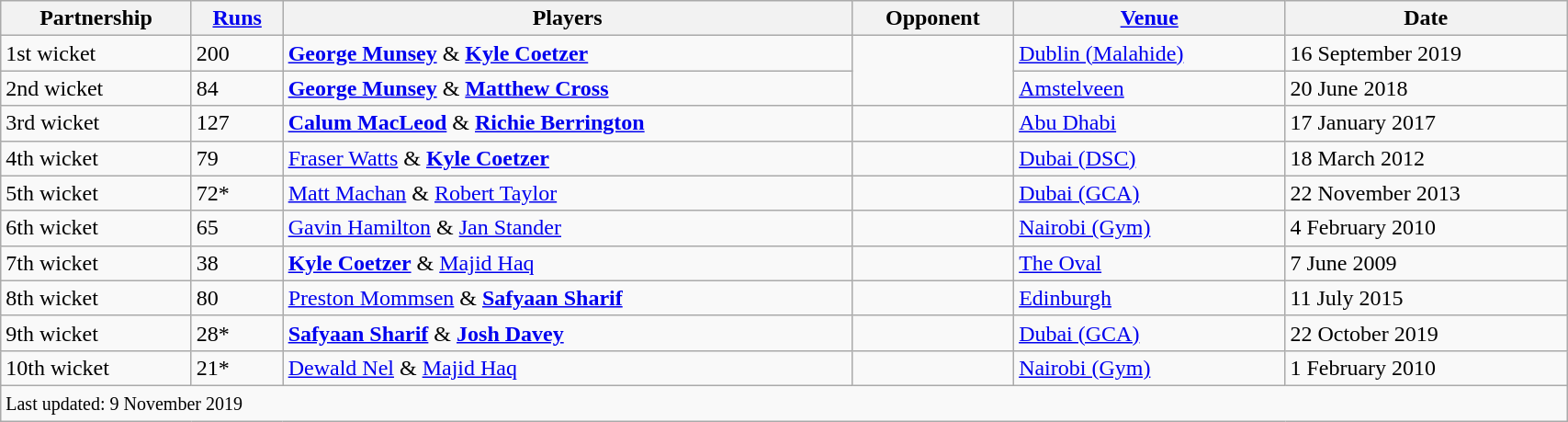<table class="wikitable" style="width:90%;">
<tr>
<th>Partnership</th>
<th><a href='#'>Runs</a></th>
<th>Players</th>
<th>Opponent</th>
<th><a href='#'>Venue</a></th>
<th>Date</th>
</tr>
<tr>
<td>1st wicket</td>
<td>200</td>
<td><strong><a href='#'>George Munsey</a></strong> & <strong><a href='#'>Kyle Coetzer</a></strong></td>
<td rowspan=2></td>
<td><a href='#'>Dublin (Malahide)</a></td>
<td>16 September 2019</td>
</tr>
<tr>
<td>2nd wicket</td>
<td>84</td>
<td><strong><a href='#'>George Munsey</a></strong> & <strong><a href='#'>Matthew Cross</a></strong></td>
<td><a href='#'>Amstelveen</a></td>
<td>20 June 2018</td>
</tr>
<tr>
<td>3rd wicket</td>
<td>127</td>
<td><strong><a href='#'>Calum MacLeod</a></strong> & <strong><a href='#'>Richie Berrington</a></strong></td>
<td></td>
<td><a href='#'>Abu Dhabi</a></td>
<td>17 January 2017</td>
</tr>
<tr>
<td>4th wicket</td>
<td>79</td>
<td><a href='#'>Fraser Watts</a> & <strong><a href='#'>Kyle Coetzer</a></strong></td>
<td></td>
<td><a href='#'>Dubai (DSC)</a></td>
<td>18 March 2012</td>
</tr>
<tr>
<td>5th wicket</td>
<td>72*</td>
<td><a href='#'>Matt Machan</a> & <a href='#'>Robert Taylor</a></td>
<td></td>
<td><a href='#'>Dubai (GCA)</a></td>
<td>22 November 2013</td>
</tr>
<tr>
<td>6th wicket</td>
<td>65</td>
<td><a href='#'>Gavin Hamilton</a> & <a href='#'>Jan Stander</a></td>
<td></td>
<td><a href='#'>Nairobi (Gym)</a></td>
<td>4 February 2010</td>
</tr>
<tr>
<td>7th wicket</td>
<td>38</td>
<td><strong><a href='#'>Kyle Coetzer</a></strong> & <a href='#'>Majid Haq</a></td>
<td></td>
<td><a href='#'>The Oval</a></td>
<td>7 June 2009</td>
</tr>
<tr>
<td>8th wicket</td>
<td>80</td>
<td><a href='#'>Preston Mommsen</a> & <strong><a href='#'>Safyaan Sharif</a></strong></td>
<td></td>
<td><a href='#'>Edinburgh</a></td>
<td>11 July 2015</td>
</tr>
<tr>
<td>9th wicket</td>
<td>28*</td>
<td><strong><a href='#'>Safyaan Sharif</a></strong> & <strong><a href='#'>Josh Davey</a></strong></td>
<td></td>
<td><a href='#'>Dubai (GCA)</a></td>
<td>22 October 2019</td>
</tr>
<tr>
<td>10th wicket</td>
<td>21*</td>
<td><a href='#'>Dewald Nel</a> & <a href='#'>Majid Haq</a></td>
<td></td>
<td><a href='#'>Nairobi (Gym)</a></td>
<td>1 February 2010</td>
</tr>
<tr>
<td colspan=6><small>Last updated: 9 November 2019</small></td>
</tr>
</table>
